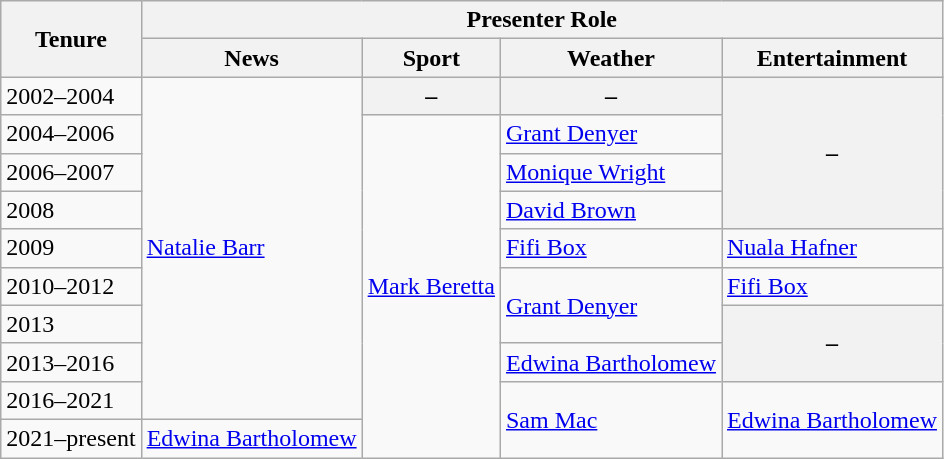<table class="wikitable">
<tr>
<th rowspan="2">Tenure</th>
<th colspan="4">Presenter Role</th>
</tr>
<tr>
<th>News</th>
<th>Sport</th>
<th>Weather</th>
<th>Entertainment</th>
</tr>
<tr>
<td>2002–2004</td>
<td rowspan="9"><a href='#'>Natalie Barr</a></td>
<th>–</th>
<th>–</th>
<th rowspan="4">–</th>
</tr>
<tr>
<td>2004–2006</td>
<td rowspan="9"><a href='#'>Mark Beretta</a></td>
<td><a href='#'>Grant Denyer</a></td>
</tr>
<tr>
<td>2006–2007</td>
<td><a href='#'>Monique Wright</a></td>
</tr>
<tr>
<td>2008</td>
<td><a href='#'>David Brown</a></td>
</tr>
<tr>
<td>2009</td>
<td><a href='#'>Fifi Box</a></td>
<td><a href='#'>Nuala Hafner</a></td>
</tr>
<tr>
<td>2010–2012</td>
<td rowspan="2"><a href='#'>Grant Denyer</a></td>
<td><a href='#'>Fifi Box</a></td>
</tr>
<tr>
<td>2013</td>
<th rowspan="2">–</th>
</tr>
<tr>
<td>2013–2016</td>
<td><a href='#'>Edwina Bartholomew</a></td>
</tr>
<tr>
<td>2016–2021</td>
<td rowspan="2"><a href='#'>Sam Mac</a></td>
<td rowspan="2"><a href='#'>Edwina Bartholomew</a></td>
</tr>
<tr>
<td>2021–present</td>
<td><a href='#'>Edwina Bartholomew</a></td>
</tr>
</table>
